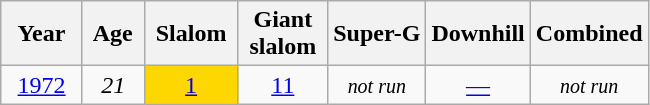<table class=wikitable style="text-align:center">
<tr>
<th>  Year  </th>
<th> Age </th>
<th> Slalom </th>
<th>Giant<br> slalom </th>
<th>Super-G</th>
<th>Downhill</th>
<th>Combined</th>
</tr>
<tr>
<td><a href='#'>1972</a></td>
<td><em>21</em></td>
<td style="background:gold"><a href='#'>1</a></td>
<td><a href='#'>11</a></td>
<td><small><em>not run</em></small></td>
<td><a href='#'>—</a></td>
<td><small><em>not run</em></small></td>
</tr>
</table>
